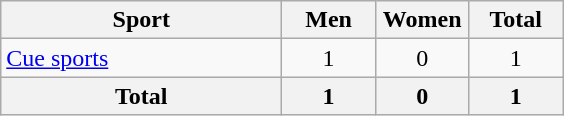<table class="wikitable sortable" style="text-align:center;">
<tr>
<th width=180>Sport</th>
<th width=55>Men</th>
<th width=55>Women</th>
<th width=55>Total</th>
</tr>
<tr>
<td align=left><a href='#'>Cue sports</a></td>
<td>1</td>
<td>0</td>
<td>1</td>
</tr>
<tr>
<th>Total</th>
<th>1</th>
<th>0</th>
<th>1</th>
</tr>
</table>
